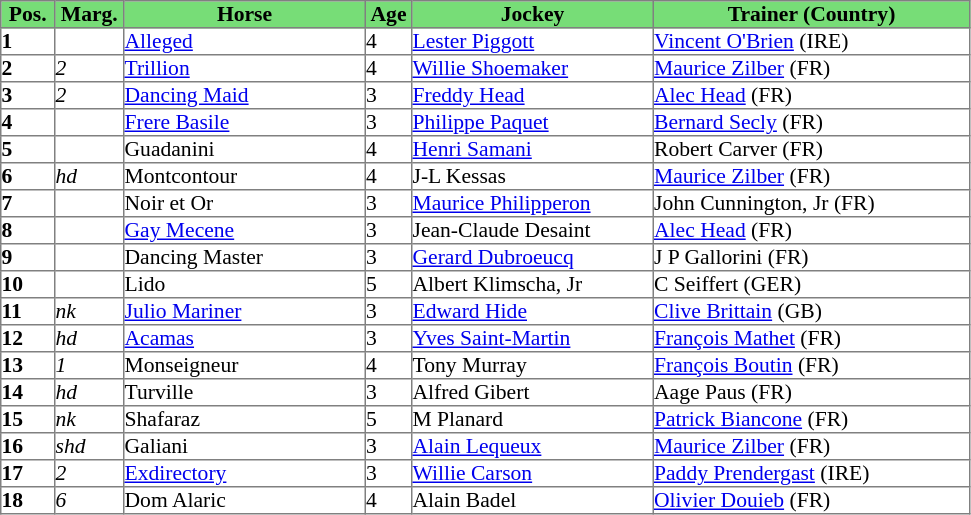<table class = "sortable" | border="1" cellpadding="0" style="border-collapse: collapse; font-size:90%">
<tr style="background:#7d7; text-align:center;">
<th style="width:35px;"><strong>Pos.</strong></th>
<th style="width:45px;"><strong>Marg.</strong></th>
<th style="width:160px;"><strong>Horse</strong></th>
<th style="width:30px;"><strong>Age</strong></th>
<th style="width:160px;"><strong>Jockey</strong></th>
<th style="width:210px;"><strong>Trainer (Country)</strong></th>
</tr>
<tr>
<td><strong>1</strong></td>
<td></td>
<td><a href='#'>Alleged</a></td>
<td>4</td>
<td><a href='#'>Lester Piggott</a></td>
<td><a href='#'>Vincent O'Brien</a> (IRE)</td>
</tr>
<tr>
<td><strong>2</strong></td>
<td><em>2</em></td>
<td><a href='#'>Trillion</a></td>
<td>4</td>
<td><a href='#'>Willie Shoemaker</a></td>
<td><a href='#'>Maurice Zilber</a> (FR)</td>
</tr>
<tr>
<td><strong>3</strong></td>
<td><em>2</em></td>
<td><a href='#'>Dancing Maid</a></td>
<td>3</td>
<td><a href='#'>Freddy Head</a></td>
<td><a href='#'>Alec Head</a> (FR)</td>
</tr>
<tr>
<td><strong>4</strong></td>
<td><em></em></td>
<td><a href='#'>Frere Basile</a></td>
<td>3</td>
<td><a href='#'>Philippe Paquet</a></td>
<td><a href='#'>Bernard Secly</a> (FR)</td>
</tr>
<tr>
<td><strong>5</strong></td>
<td><em></em></td>
<td>Guadanini</td>
<td>4</td>
<td><a href='#'>Henri Samani</a></td>
<td>Robert Carver (FR)</td>
</tr>
<tr>
<td><strong>6</strong></td>
<td><em>hd</em></td>
<td>Montcontour</td>
<td>4</td>
<td>J-L Kessas</td>
<td><a href='#'>Maurice Zilber</a> (FR)</td>
</tr>
<tr>
<td><strong>7</strong></td>
<td><em></em></td>
<td>Noir et Or</td>
<td>3</td>
<td><a href='#'>Maurice Philipperon</a></td>
<td>John Cunnington, Jr (FR)</td>
</tr>
<tr>
<td><strong>8</strong></td>
<td><em></em></td>
<td><a href='#'>Gay Mecene</a></td>
<td>3</td>
<td>Jean-Claude Desaint</td>
<td><a href='#'>Alec Head</a> (FR)</td>
</tr>
<tr>
<td><strong>9</strong></td>
<td><em></em></td>
<td>Dancing Master</td>
<td>3</td>
<td><a href='#'>Gerard Dubroeucq</a></td>
<td>J P Gallorini (FR)</td>
</tr>
<tr>
<td><strong>10</strong></td>
<td><em></em></td>
<td>Lido</td>
<td>5</td>
<td>Albert Klimscha, Jr</td>
<td>C Seiffert (GER)</td>
</tr>
<tr>
<td><strong>11</strong></td>
<td><em>nk</em></td>
<td><a href='#'>Julio Mariner</a></td>
<td>3</td>
<td><a href='#'>Edward Hide</a></td>
<td><a href='#'>Clive Brittain</a> (GB)</td>
</tr>
<tr>
<td><strong>12</strong></td>
<td><em>hd</em></td>
<td><a href='#'>Acamas</a></td>
<td>3</td>
<td><a href='#'>Yves Saint-Martin</a></td>
<td><a href='#'>François Mathet</a> (FR)</td>
</tr>
<tr>
<td><strong>13</strong></td>
<td><em>1</em></td>
<td>Monseigneur</td>
<td>4</td>
<td>Tony Murray</td>
<td><a href='#'>François Boutin</a> (FR)</td>
</tr>
<tr>
<td><strong>14</strong></td>
<td><em>hd</em></td>
<td>Turville</td>
<td>3</td>
<td>Alfred Gibert</td>
<td>Aage Paus (FR)</td>
</tr>
<tr>
<td><strong>15</strong></td>
<td><em>nk</em></td>
<td>Shafaraz</td>
<td>5</td>
<td>M Planard</td>
<td><a href='#'>Patrick Biancone</a> (FR)</td>
</tr>
<tr>
<td><strong>16</strong></td>
<td><em>shd</em></td>
<td>Galiani</td>
<td>3</td>
<td><a href='#'>Alain Lequeux</a></td>
<td><a href='#'>Maurice Zilber</a> (FR)</td>
</tr>
<tr>
<td><strong>17</strong></td>
<td><em>2</em></td>
<td><a href='#'>Exdirectory</a></td>
<td>3</td>
<td><a href='#'>Willie Carson</a></td>
<td><a href='#'>Paddy Prendergast</a> (IRE)</td>
</tr>
<tr>
<td><strong>18</strong></td>
<td><em>6</em></td>
<td>Dom Alaric</td>
<td>4</td>
<td>Alain Badel</td>
<td><a href='#'>Olivier Douieb</a> (FR)</td>
</tr>
</table>
